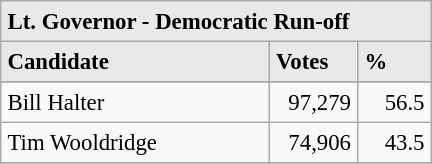<table border="1" cellpadding="4" cellspacing="0" style="text-align:left;margin: 1em 1em 1em 0; background: #f9f9f9; border: 1px #aaa solid; border-collapse: collapse; font-size: 95%;">
<tr style="background-color:#E9E9E9">
<th colspan="3">Lt. Governor - Democratic Run-off</th>
</tr>
<tr style="background-color:#E9E9E9">
<th colspan="1" style="width: 170px">Candidate</th>
<th style="width: 50px">Votes</th>
<th style="width: 40px">%</th>
</tr>
<tr>
</tr>
<tr>
<td>Bill Halter</td>
<td style="text-align:right;">97,279</td>
<td style="text-align:right;">56.5</td>
</tr>
<tr>
<td>Tim Wooldridge</td>
<td style="text-align:right;">74,906</td>
<td style="text-align:right;">43.5</td>
</tr>
<tr>
</tr>
</table>
